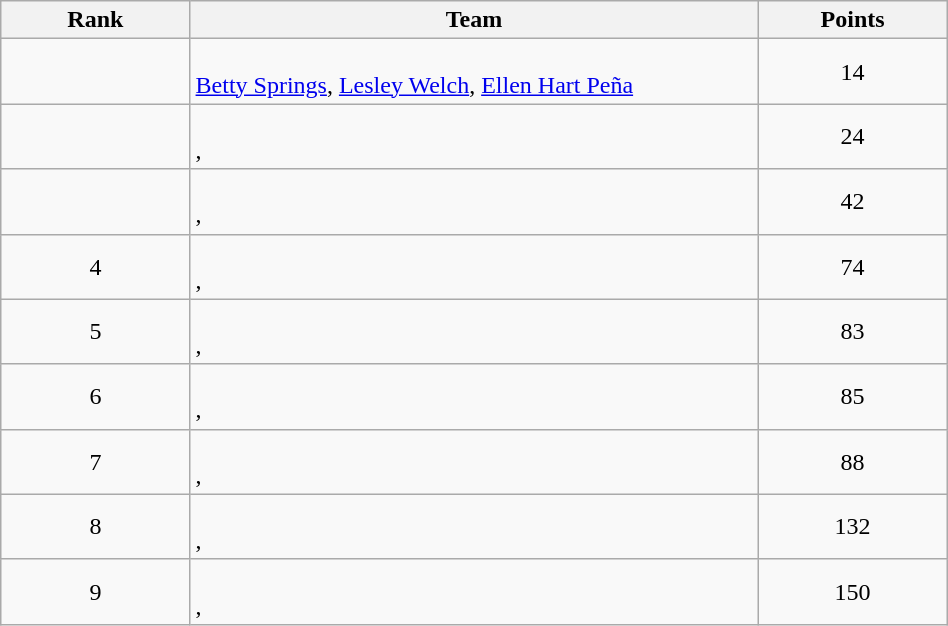<table class="wikitable" style="text-align:center;" width="50%">
<tr>
<th width=10%>Rank</th>
<th width=30%>Team</th>
<th width=10%>Points</th>
</tr>
<tr>
<td></td>
<td align=left><br><a href='#'>Betty Springs</a>, <a href='#'>Lesley Welch</a>, <a href='#'>Ellen Hart Peña</a></td>
<td>14</td>
</tr>
<tr>
<td></td>
<td align=left><br>,</td>
<td>24</td>
</tr>
<tr>
<td></td>
<td align=left><br>,</td>
<td>42</td>
</tr>
<tr>
<td>4</td>
<td align=left><br>,</td>
<td>74</td>
</tr>
<tr>
<td>5</td>
<td align=left><br>,</td>
<td>83</td>
</tr>
<tr>
<td>6</td>
<td align=left><br>,</td>
<td>85</td>
</tr>
<tr>
<td>7</td>
<td align=left><br>,</td>
<td>88</td>
</tr>
<tr>
<td>8</td>
<td align=left><br>,</td>
<td>132</td>
</tr>
<tr>
<td>9</td>
<td align=left><br>,</td>
<td>150</td>
</tr>
</table>
